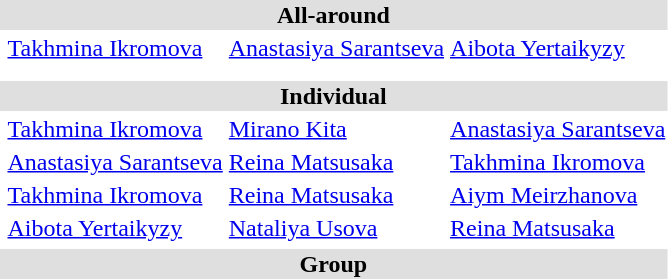<table>
<tr bgcolor="DFDFDF">
<td colspan="4" align="center"><strong>All-around</strong></td>
</tr>
<tr>
<th scope=row style="text-align:left"> </th>
<td valign="top"> <a href='#'>Takhmina Ikromova</a></td>
<td valign="top"> <a href='#'>Anastasiya Sarantseva</a></td>
<td valign="top"> <a href='#'>Aibota Yertaikyzy</a></td>
</tr>
<tr>
</tr>
<tr>
<th scope=row style="text-align:left"></th>
<td valign="top"></td>
<td valign="top"></td>
<td valign="top"></td>
</tr>
<tr>
<th scope=row style="text-align:left"> </th>
<td valign="top"></td>
<td valign="top"></td>
<td valign="top"></td>
</tr>
<tr bgcolor="DFDFDF">
<td colspan="4" align="center"><strong>Individual</strong></td>
</tr>
<tr>
<th scope=row style="text-align:left"></th>
<td valign="top"> <a href='#'>Takhmina Ikromova</a></td>
<td valign="top"> <a href='#'>Mirano Kita</a></td>
<td valign="top"> <a href='#'>Anastasiya Sarantseva</a></td>
</tr>
<tr>
<th scope=row style="text-align:left"></th>
<td valign="top"> <a href='#'>Anastasiya Sarantseva</a></td>
<td valign="top"> <a href='#'>Reina Matsusaka</a></td>
<td valign="top"> <a href='#'>Takhmina Ikromova</a></td>
</tr>
<tr>
<th scope=row style="text-align:left"></th>
<td valign="top"> <a href='#'>Takhmina Ikromova</a></td>
<td valign="top"> <a href='#'>Reina Matsusaka</a></td>
<td valign="top"> <a href='#'>Aiym Meirzhanova</a></td>
</tr>
<tr>
<th scope=row style="text-align:left"></th>
<td valign="top"> <a href='#'>Aibota Yertaikyzy</a></td>
<td valign="top"> <a href='#'>Nataliya Usova</a></td>
<td valign="top"> <a href='#'>Reina Matsusaka</a></td>
</tr>
<tr>
</tr>
<tr bgcolor="DFDFDF">
<td colspan="4" align="center"><strong>Group</strong></td>
</tr>
<tr>
<th scope=row style="text-align:left"></th>
<td valign="top"></td>
<td valign="top"></td>
<td valign="top"></td>
</tr>
<tr>
<th scope=row style="text-align:left"></th>
<td valign="top"></td>
<td valign="top"></td>
<td valign="top"></td>
</tr>
<tr>
</tr>
</table>
